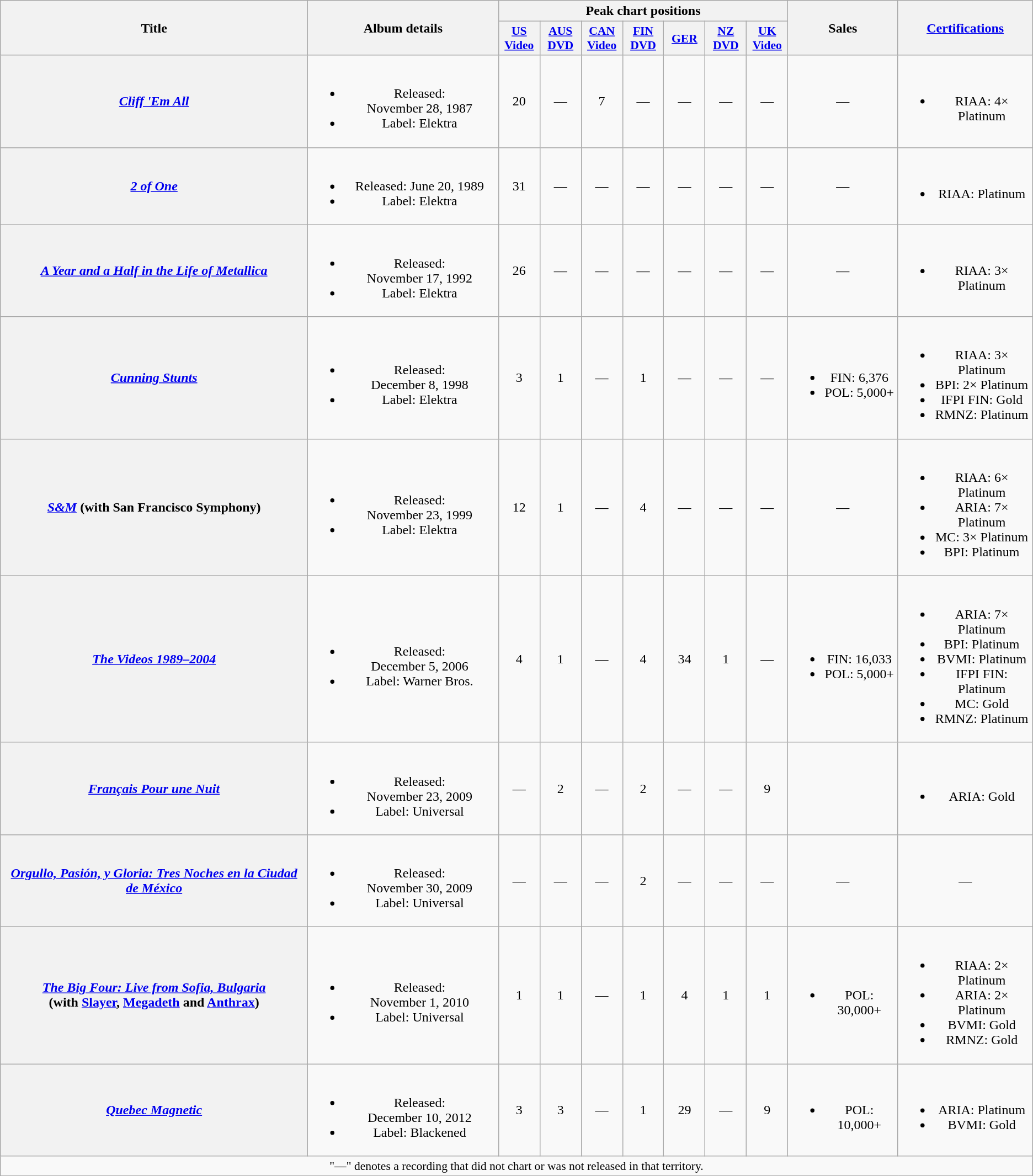<table class="wikitable plainrowheaders" style="text-align:center;" border="1">
<tr>
<th scope="col" rowspan="2">Title</th>
<th scope="col" rowspan="2">Album details</th>
<th scope="col" colspan="7">Peak chart positions</th>
<th scope="col" rowspan="2">Sales</th>
<th scope="col" rowspan="2"><a href='#'>Certifications</a></th>
</tr>
<tr>
<th scope="col" style="width:3em;font-size:90%;"><a href='#'>US<br>Video</a><br></th>
<th scope="col" style="width:3em;font-size:90%;"><a href='#'>AUS<br>DVD</a><br></th>
<th scope="col" style="width:3em;font-size:90%;"><a href='#'>CAN<br>Video</a><br></th>
<th scope="col" style="width:3em;font-size:90%;"><a href='#'>FIN<br>DVD</a><br></th>
<th scope="col" style="width:3em;font-size:90%;"><a href='#'>GER</a><br></th>
<th scope="col" style="width:3em;font-size:90%;"><a href='#'>NZ<br>DVD</a><br></th>
<th scope="col" style="width:3em;font-size:90%;"><a href='#'>UK<br>Video</a><br></th>
</tr>
<tr>
<th scope="row"><em><a href='#'>Cliff 'Em All</a></em></th>
<td><br><ul><li>Released: November 28, 1987</li><li>Label: Elektra</li></ul></td>
<td>20</td>
<td>—</td>
<td>7</td>
<td>—</td>
<td>—</td>
<td>—</td>
<td>—</td>
<td style="text-align:center;">—</td>
<td><br><ul><li>RIAA: 4× Platinum</li></ul></td>
</tr>
<tr>
<th scope="row"><em><a href='#'>2 of One</a></em></th>
<td><br><ul><li>Released: June 20, 1989</li><li>Label: Elektra</li></ul></td>
<td>31</td>
<td>—</td>
<td>—</td>
<td>—</td>
<td>—</td>
<td>—</td>
<td>—</td>
<td style="text-align:center;">—</td>
<td><br><ul><li>RIAA: Platinum</li></ul></td>
</tr>
<tr>
<th scope="row"><em><a href='#'>A Year and a Half in the Life of Metallica</a></em></th>
<td><br><ul><li>Released: November 17, 1992</li><li>Label: Elektra</li></ul></td>
<td>26</td>
<td>—</td>
<td>—</td>
<td>—</td>
<td>—</td>
<td>—</td>
<td>—</td>
<td style="text-align:center;">—</td>
<td><br><ul><li>RIAA: 3× Platinum</li></ul></td>
</tr>
<tr>
<th scope="row"><em><a href='#'>Cunning Stunts</a></em></th>
<td><br><ul><li>Released: December 8, 1998</li><li>Label: Elektra</li></ul></td>
<td>3</td>
<td>1</td>
<td>—</td>
<td>1</td>
<td>—</td>
<td>—</td>
<td>—</td>
<td><br><ul><li>FIN: 6,376</li><li>POL: 5,000+</li></ul></td>
<td><br><ul><li>RIAA: 3× Platinum</li><li>BPI: 2× Platinum</li><li>IFPI FIN: Gold</li><li>RMNZ: Platinum</li></ul></td>
</tr>
<tr>
<th scope="row"><em><a href='#'>S&M</a></em> <span>(with San Francisco Symphony)</span></th>
<td><br><ul><li>Released: November 23, 1999</li><li>Label: Elektra</li></ul></td>
<td>12</td>
<td>1</td>
<td>—</td>
<td>4</td>
<td>—</td>
<td>—</td>
<td>—</td>
<td style="text-align:center;">—</td>
<td><br><ul><li>RIAA: 6× Platinum</li><li>ARIA: 7× Platinum</li><li>MC: 3× Platinum</li><li>BPI: Platinum</li></ul></td>
</tr>
<tr>
<th scope="row"><em><a href='#'>The Videos 1989–2004</a></em></th>
<td><br><ul><li>Released: December 5, 2006</li><li>Label: Warner Bros.</li></ul></td>
<td>4</td>
<td>1</td>
<td>—</td>
<td>4</td>
<td>34</td>
<td>1</td>
<td>—</td>
<td><br><ul><li>FIN: 16,033</li><li>POL: 5,000+</li></ul></td>
<td><br><ul><li>ARIA: 7× Platinum</li><li>BPI: Platinum</li><li>BVMI: Platinum</li><li>IFPI FIN: Platinum</li><li>MC: Gold</li><li>RMNZ: Platinum</li></ul></td>
</tr>
<tr>
<th scope="row"><em><a href='#'>Français Pour une Nuit</a></em></th>
<td><br><ul><li>Released: November 23, 2009</li><li>Label: Universal</li></ul></td>
<td>—</td>
<td>2</td>
<td>—</td>
<td>2</td>
<td>—</td>
<td>—</td>
<td>9</td>
<td></td>
<td><br><ul><li>ARIA: Gold</li></ul></td>
</tr>
<tr>
<th scope="row"><em><a href='#'>Orgullo, Pasión, y Gloria: Tres Noches en la Ciudad de México</a></em></th>
<td><br><ul><li>Released: November 30, 2009</li><li>Label: Universal</li></ul></td>
<td>—</td>
<td>—</td>
<td>—</td>
<td>2</td>
<td>—</td>
<td>—</td>
<td>—</td>
<td style="text-align:center;">—</td>
<td style="text-align:center;">—</td>
</tr>
<tr>
<th scope="row"><em><a href='#'>The Big Four: Live from Sofia, Bulgaria</a></em><br><span>(with <a href='#'>Slayer</a>, <a href='#'>Megadeth</a> and <a href='#'>Anthrax</a>)</span></th>
<td><br><ul><li>Released: November 1, 2010</li><li>Label: Universal</li></ul></td>
<td>1</td>
<td>1</td>
<td>—</td>
<td>1</td>
<td>4</td>
<td>1</td>
<td>1</td>
<td><br><ul><li>POL: 30,000+</li></ul></td>
<td><br><ul><li>RIAA: 2× Platinum</li><li>ARIA: 2× Platinum</li><li>BVMI: Gold</li><li>RMNZ: Gold</li></ul></td>
</tr>
<tr>
<th scope="row"><em><a href='#'>Quebec Magnetic</a></em></th>
<td><br><ul><li>Released: December 10, 2012</li><li>Label: Blackened</li></ul></td>
<td>3</td>
<td>3</td>
<td>—</td>
<td>1</td>
<td>29</td>
<td>—</td>
<td>9</td>
<td><br><ul><li>POL: 10,000+</li></ul></td>
<td><br><ul><li>ARIA: Platinum</li><li>BVMI: Gold</li></ul></td>
</tr>
<tr>
<td colspan="14" style="font-size:90%">"—" denotes a recording that did not chart or was not released in that territory.</td>
</tr>
</table>
